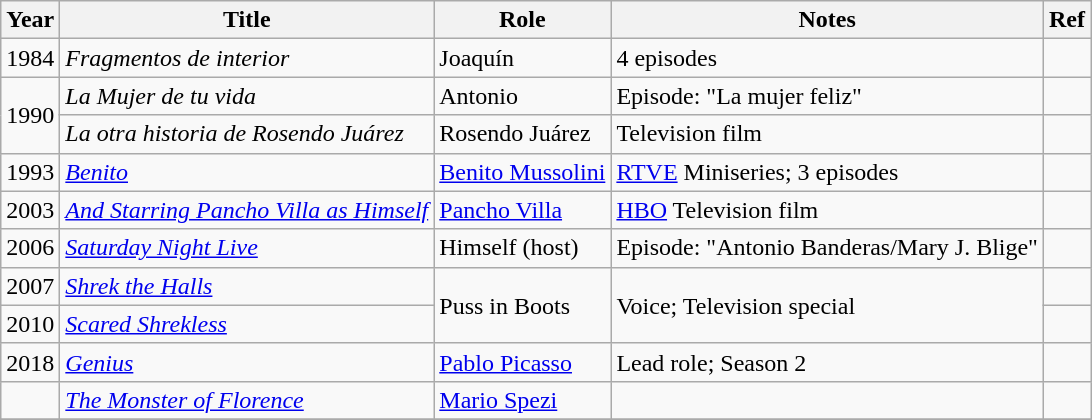<table class="wikitable sortable">
<tr>
<th>Year</th>
<th>Title</th>
<th>Role</th>
<th>Notes</th>
<th class=unsortable>Ref</th>
</tr>
<tr>
<td>1984</td>
<td><em>Fragmentos de interior</em></td>
<td>Joaquín</td>
<td>4 episodes</td>
<td></td>
</tr>
<tr>
<td rowspan=2>1990</td>
<td><em>La Mujer de tu vida</em></td>
<td>Antonio</td>
<td>Episode: "La mujer feliz"</td>
<td></td>
</tr>
<tr>
<td><em>La otra historia de Rosendo Juárez</em></td>
<td>Rosendo Juárez</td>
<td>Television film</td>
<td></td>
</tr>
<tr>
<td>1993</td>
<td><em><a href='#'>Benito</a></em></td>
<td><a href='#'>Benito Mussolini</a></td>
<td><a href='#'>RTVE</a> Miniseries; 3 episodes</td>
<td></td>
</tr>
<tr>
<td>2003</td>
<td><em><a href='#'>And Starring Pancho Villa as Himself</a></em></td>
<td><a href='#'>Pancho Villa</a></td>
<td><a href='#'>HBO</a> Television film</td>
<td></td>
</tr>
<tr>
<td>2006</td>
<td><em><a href='#'>Saturday Night Live</a></em></td>
<td>Himself (host)</td>
<td>Episode: "Antonio Banderas/Mary J. Blige"</td>
<td></td>
</tr>
<tr>
<td>2007</td>
<td><em><a href='#'>Shrek the Halls</a></em></td>
<td rowspan=2>Puss in Boots</td>
<td rowspan=2>Voice; Television special</td>
<td></td>
</tr>
<tr>
<td>2010</td>
<td><em><a href='#'>Scared Shrekless</a></em></td>
<td></td>
</tr>
<tr>
<td>2018</td>
<td><em><a href='#'>Genius</a></em></td>
<td><a href='#'>Pablo Picasso</a></td>
<td>Lead role; Season 2</td>
<td></td>
</tr>
<tr>
<td></td>
<td><em><a href='#'>The Monster of Florence</a></em></td>
<td><a href='#'>Mario Spezi</a></td>
<td></td>
<td></td>
</tr>
<tr>
</tr>
</table>
